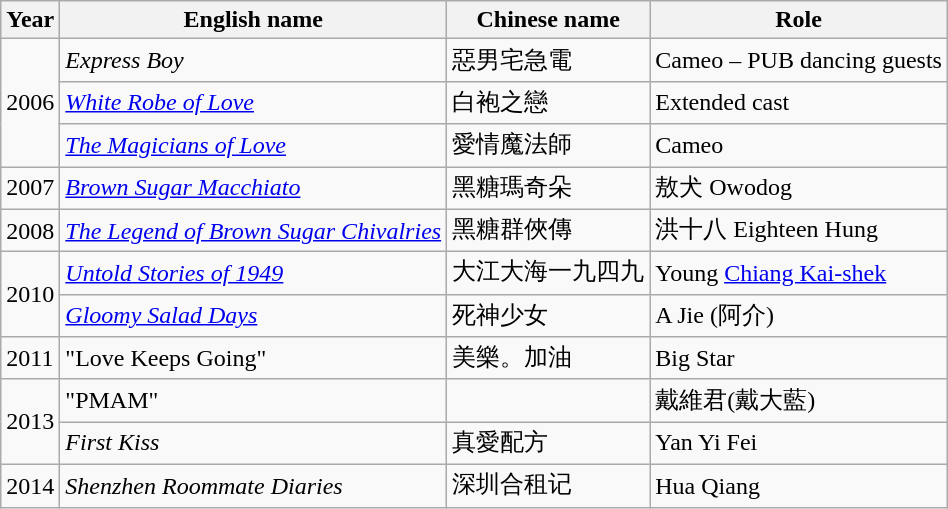<table class="wikitable">
<tr>
<th>Year</th>
<th>English name</th>
<th>Chinese name</th>
<th>Role</th>
</tr>
<tr>
<td rowspan=3>2006</td>
<td><em>Express Boy</em></td>
<td>惡男宅急電</td>
<td>Cameo – PUB dancing guests</td>
</tr>
<tr>
<td><em><a href='#'>White Robe of Love</a></em></td>
<td>白袍之戀</td>
<td>Extended cast</td>
</tr>
<tr>
<td><em><a href='#'>The Magicians of Love</a></em></td>
<td>愛情魔法師</td>
<td>Cameo</td>
</tr>
<tr>
<td>2007</td>
<td><em><a href='#'>Brown Sugar Macchiato</a></em></td>
<td>黑糖瑪奇朵</td>
<td>敖犬 Owodog</td>
</tr>
<tr>
<td>2008</td>
<td><em><a href='#'>The Legend of Brown Sugar Chivalries</a></em></td>
<td>黑糖群俠傳</td>
<td>洪十八 Eighteen Hung</td>
</tr>
<tr>
<td rowspan=2>2010</td>
<td><em><a href='#'>Untold Stories of 1949</a></em></td>
<td>大江大海一九四九</td>
<td>Young <a href='#'>Chiang Kai-shek</a></td>
</tr>
<tr>
<td><em><a href='#'>Gloomy Salad Days</a></em></td>
<td>死神少女</td>
<td>A Jie (阿介)</td>
</tr>
<tr>
<td>2011</td>
<td>"Love Keeps Going"</td>
<td>美樂。加油</td>
<td>Big Star</td>
</tr>
<tr>
<td rowspan=2>2013</td>
<td>"PMAM"</td>
<td></td>
<td>戴維君(戴大藍)</td>
</tr>
<tr>
<td><em>First Kiss</em></td>
<td>真愛配方</td>
<td>Yan Yi Fei</td>
</tr>
<tr>
<td>2014</td>
<td><em>Shenzhen Roommate Diaries</em></td>
<td>深圳合租记</td>
<td>Hua Qiang</td>
</tr>
</table>
